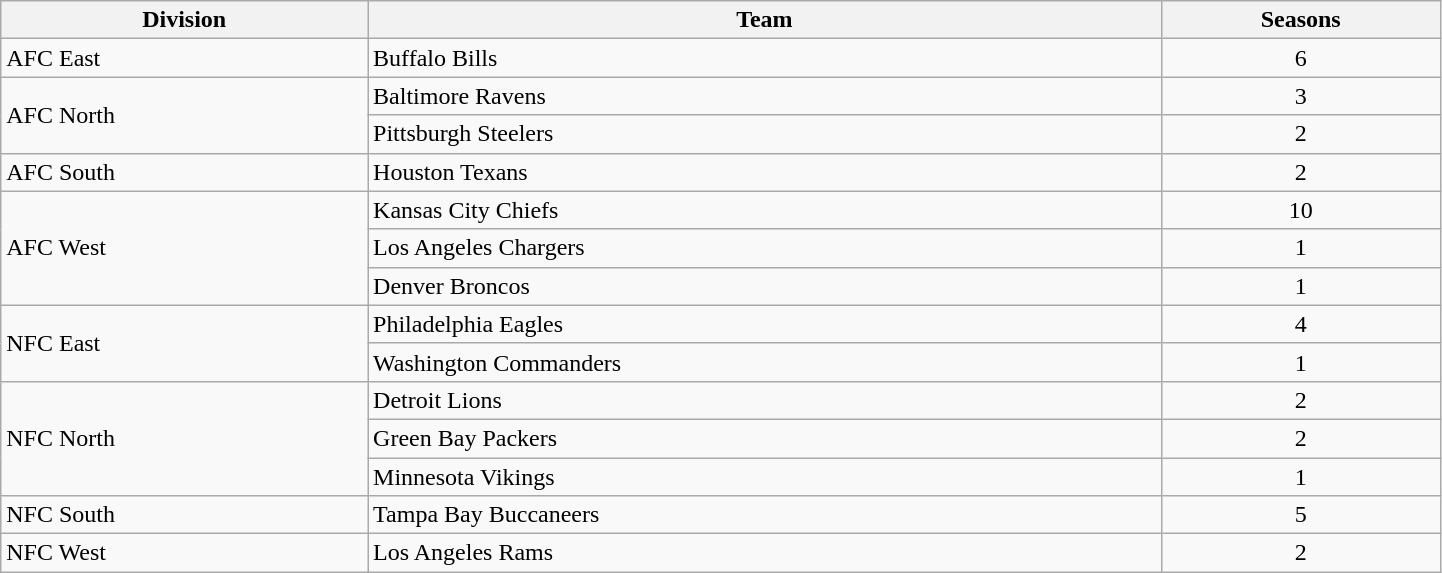<table class="wikitable" width=76%>
<tr>
<th>Division</th>
<th>Team</th>
<th>Seasons</th>
</tr>
<tr>
<td>AFC East</td>
<td>Buffalo Bills</td>
<td Align=center>6</td>
</tr>
<tr>
<td rowspan=2>AFC North</td>
<td>Baltimore Ravens</td>
<td Align=center>3</td>
</tr>
<tr>
<td>Pittsburgh Steelers</td>
<td Align=center>2</td>
</tr>
<tr>
<td>AFC South</td>
<td>Houston Texans</td>
<td Align=center>2</td>
</tr>
<tr>
<td rowspan=3>AFC West</td>
<td>Kansas City Chiefs</td>
<td Align=center>10</td>
</tr>
<tr>
<td>Los Angeles Chargers</td>
<td Align=center>1</td>
</tr>
<tr>
<td>Denver Broncos</td>
<td Align=center>1</td>
</tr>
<tr>
<td rowspan=2>NFC East</td>
<td>Philadelphia Eagles</td>
<td Align=center>4</td>
</tr>
<tr>
<td>Washington Commanders</td>
<td Align=center>1</td>
</tr>
<tr>
<td rowspan=3>NFC North</td>
<td>Detroit Lions</td>
<td Align=center>2</td>
</tr>
<tr>
<td>Green Bay Packers</td>
<td Align=center>2</td>
</tr>
<tr>
<td>Minnesota Vikings</td>
<td Align=center>1</td>
</tr>
<tr>
<td>NFC South</td>
<td>Tampa Bay Buccaneers</td>
<td Align=center>5</td>
</tr>
<tr>
<td>NFC West</td>
<td>Los Angeles Rams</td>
<td Align=center>2</td>
</tr>
</table>
